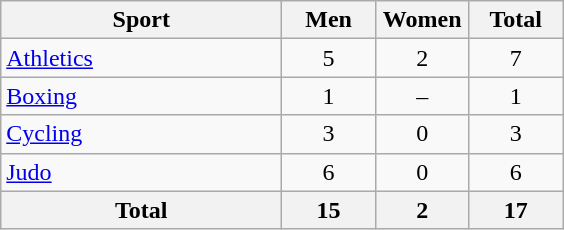<table class="wikitable sortable" style="text-align:center;">
<tr>
<th width=180>Sport</th>
<th width=55>Men</th>
<th width=55>Women</th>
<th width=55>Total</th>
</tr>
<tr>
<td align=left><a href='#'>Athletics</a></td>
<td>5</td>
<td>2</td>
<td>7</td>
</tr>
<tr>
<td align=left><a href='#'>Boxing</a></td>
<td>1</td>
<td>–</td>
<td>1</td>
</tr>
<tr>
<td align=left><a href='#'>Cycling</a></td>
<td>3</td>
<td>0</td>
<td>3</td>
</tr>
<tr>
<td align=left><a href='#'>Judo</a></td>
<td>6</td>
<td>0</td>
<td>6</td>
</tr>
<tr>
<th>Total</th>
<th>15</th>
<th>2</th>
<th>17</th>
</tr>
</table>
